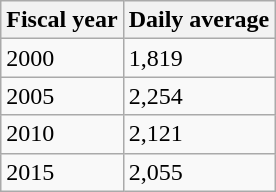<table class="wikitable">
<tr>
<th>Fiscal year</th>
<th>Daily average</th>
</tr>
<tr>
<td>2000</td>
<td>1,819</td>
</tr>
<tr>
<td>2005</td>
<td>2,254</td>
</tr>
<tr>
<td>2010</td>
<td>2,121</td>
</tr>
<tr>
<td>2015</td>
<td>2,055</td>
</tr>
</table>
